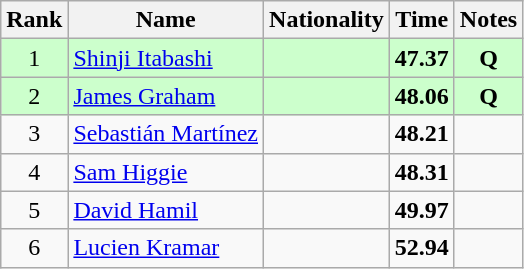<table class="wikitable sortable" style="text-align:center">
<tr>
<th>Rank</th>
<th>Name</th>
<th>Nationality</th>
<th>Time</th>
<th>Notes</th>
</tr>
<tr bgcolor=ccffcc>
<td>1</td>
<td align=left><a href='#'>Shinji Itabashi</a></td>
<td align=left></td>
<td><strong>47.37</strong></td>
<td><strong>Q</strong></td>
</tr>
<tr bgcolor=ccffcc>
<td>2</td>
<td align=left><a href='#'>James Graham</a></td>
<td align=left></td>
<td><strong>48.06</strong></td>
<td><strong>Q</strong></td>
</tr>
<tr>
<td>3</td>
<td align=left><a href='#'>Sebastián Martínez</a></td>
<td align=left></td>
<td><strong>48.21</strong></td>
<td></td>
</tr>
<tr>
<td>4</td>
<td align=left><a href='#'>Sam Higgie</a></td>
<td align=left></td>
<td><strong>48.31</strong></td>
<td></td>
</tr>
<tr>
<td>5</td>
<td align=left><a href='#'>David Hamil</a></td>
<td align=left></td>
<td><strong>49.97</strong></td>
<td></td>
</tr>
<tr>
<td>6</td>
<td align=left><a href='#'>Lucien Kramar</a></td>
<td align=left></td>
<td><strong>52.94</strong></td>
<td></td>
</tr>
</table>
